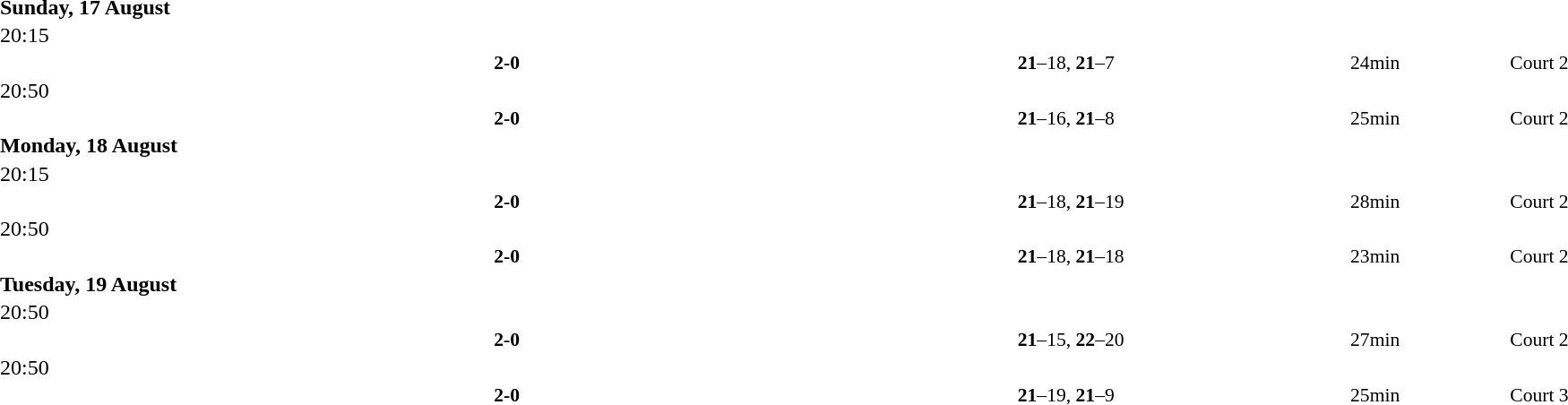<table style="width:100%;" cellspacing="1">
<tr>
<th width=25%></th>
<th width=10%></th>
<th width=25%></th>
</tr>
<tr>
<td><strong>Sunday, 17 August</strong></td>
</tr>
<tr>
<td>20:15</td>
</tr>
<tr style=font-size:90%>
<td align=right><strong><br></strong></td>
<td align=center><strong> 2-0 </strong></td>
<td><br></td>
<td><strong>21</strong>–18, <strong>21</strong>–7</td>
<td>24min</td>
<td>Court 2</td>
</tr>
<tr>
<td>20:50</td>
</tr>
<tr style=font-size:90%>
<td align=right><strong><br></strong></td>
<td align=center><strong> 2-0 </strong></td>
<td><br></td>
<td><strong>21</strong>–16, <strong>21</strong>–8</td>
<td>25min</td>
<td>Court 2</td>
</tr>
<tr>
<td><strong>Monday, 18 August</strong></td>
</tr>
<tr>
<td>20:15</td>
</tr>
<tr style=font-size:90%>
<td align=right><strong><br></strong></td>
<td align=center><strong> 2-0 </strong></td>
<td><br></td>
<td><strong>21</strong>–18, <strong>21</strong>–19</td>
<td>28min</td>
<td>Court 2</td>
</tr>
<tr>
<td>20:50</td>
</tr>
<tr style=font-size:90%>
<td align=right><strong><br></strong></td>
<td align=center><strong> 2-0 </strong></td>
<td><br></td>
<td><strong>21</strong>–18, <strong>21</strong>–18</td>
<td>23min</td>
<td>Court 2</td>
</tr>
<tr>
<td><strong>Tuesday, 19 August</strong></td>
</tr>
<tr>
<td>20:50</td>
</tr>
<tr style=font-size:90%>
<td align=right><strong><br></strong></td>
<td align=center><strong> 2-0 </strong></td>
<td><br></td>
<td><strong>21</strong>–15, <strong>22</strong>–20</td>
<td>27min</td>
<td>Court 2</td>
</tr>
<tr>
<td>20:50</td>
</tr>
<tr style=font-size:90%>
<td align=right><strong><br></strong></td>
<td align=center><strong> 2-0 </strong></td>
<td><br></td>
<td><strong>21</strong>–19, <strong>21</strong>–9</td>
<td>25min</td>
<td>Court 3</td>
</tr>
</table>
